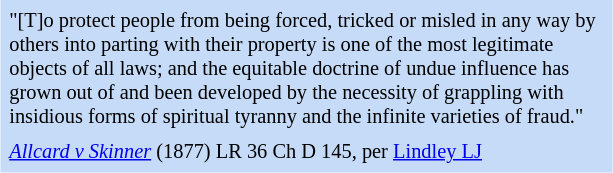<table class="toccolours" style="float: right; margin-left: 1em; margin-right: 2em; font-size: 85%; background:#c6dbf7; color:black; width:30em; max-width: 40%;" cellspacing="5">
<tr>
<td style="text-align: left;">"[T]o protect people from being forced, tricked or misled in any way by others into parting with their property is one of the most legitimate objects of all laws; and the equitable doctrine of undue influence has grown out of and been developed by the necessity of grappling with insidious forms of spiritual tyranny and the infinite varieties of fraud."</td>
</tr>
<tr>
<td style="text-align: left;"><em><a href='#'>Allcard v Skinner</a></em> (1877) LR 36 Ch D 145, per <a href='#'>Lindley LJ</a></td>
</tr>
</table>
